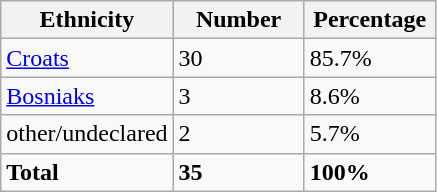<table class="wikitable">
<tr>
<th width="100px">Ethnicity</th>
<th width="80px">Number</th>
<th width="80px">Percentage</th>
</tr>
<tr>
<td><a href='#'>Croats</a></td>
<td>30</td>
<td>85.7%</td>
</tr>
<tr>
<td><a href='#'>Bosniaks</a></td>
<td>3</td>
<td>8.6%</td>
</tr>
<tr>
<td>other/undeclared</td>
<td>2</td>
<td>5.7%</td>
</tr>
<tr>
<td><strong>Total</strong></td>
<td><strong>35</strong></td>
<td><strong>100%</strong></td>
</tr>
</table>
